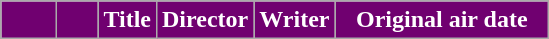<table class=wikitable style="background:#FFFFFF">
<tr style="color:#FFFFFF">
<th style="background:#700070; width:30px"></th>
<th style="background:#700070; width:20px"></th>
<th style="background:#700070">Title</th>
<th style="background:#700070">Director</th>
<th style="background:#700070">Writer</th>
<th style="background:#700070; width:135px">Original air date<br>
























</th>
</tr>
</table>
